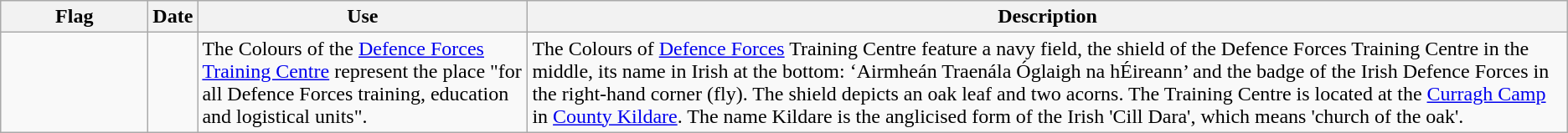<table class="wikitable">
<tr>
<th width=110>Flag</th>
<th width=30>Date</th>
<th>Use</th>
<th>Description</th>
</tr>
<tr>
<td></td>
<td></td>
<td>The Colours of the <a href='#'>Defence Forces Training Centre</a> represent the place "for all Defence Forces training, education and logistical units".</td>
<td>The Colours of <a href='#'>Defence Forces</a> Training Centre feature a navy field, the shield of the Defence Forces Training Centre in the middle, its name in Irish at the bottom: ‘Airmheán Traenála Óglaigh na hÉireann’ and the badge of the Irish Defence Forces in the right-hand corner (fly). The shield depicts an oak leaf and two acorns. The Training Centre is located at the <a href='#'>Curragh Camp</a> in <a href='#'>County Kildare</a>. The name Kildare is the anglicised form of the Irish 'Cill Dara', which means 'church of the oak'.</td>
</tr>
</table>
